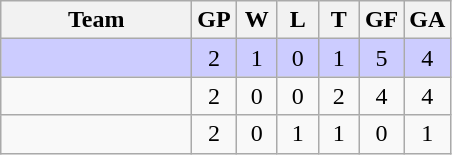<table class="wikitable" style="text-align:center">
<tr>
<th width="120">Team</th>
<th width="20">GP</th>
<th width="20">W</th>
<th width="20">L</th>
<th width="20">T</th>
<th width="20">GF</th>
<th width="20">GA</th>
</tr>
<tr bgcolor="#ccccff">
<td align=left></td>
<td>2</td>
<td>1</td>
<td>0</td>
<td>1</td>
<td>5</td>
<td>4</td>
</tr>
<tr align=center>
<td align=left></td>
<td>2</td>
<td>0</td>
<td>0</td>
<td>2</td>
<td>4</td>
<td>4</td>
</tr>
<tr align=center>
<td align=left></td>
<td>2</td>
<td>0</td>
<td>1</td>
<td>1</td>
<td>0</td>
<td>1</td>
</tr>
</table>
